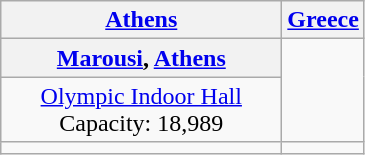<table class="wikitable" style="text-align:center;">
<tr>
<th><a href='#'>Athens</a></th>
<th><a href='#'>Greece</a></th>
</tr>
<tr>
<th width=180><a href='#'>Marousi</a>, <a href='#'>Athens</a></th>
<td rowspan=2></td>
</tr>
<tr>
<td><a href='#'>Olympic Indoor Hall</a><br>Capacity: 18,989</td>
</tr>
<tr>
<td></td>
</tr>
</table>
